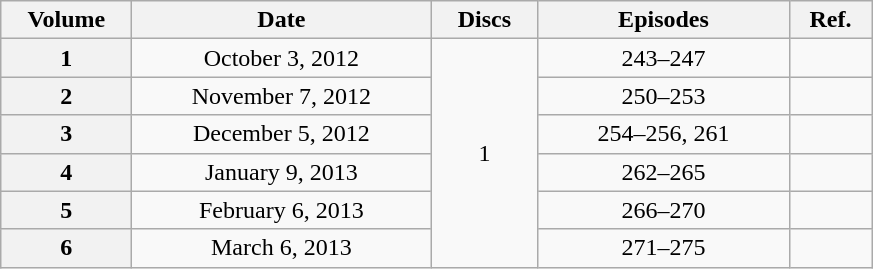<table class="wikitable" style="text-align:center;">
<tr>
<th scope="col" style="width:5em;">Volume</th>
<th scope="col" style="width:12em;">Date</th>
<th scope="col" style="width:4em;">Discs</th>
<th scope="col" style="width:10em;">Episodes</th>
<th scope="col" style="width:3em;">Ref.</th>
</tr>
<tr>
<th scope="row">1</th>
<td>October 3, 2012</td>
<td rowspan="6">1</td>
<td>243–247</td>
<td></td>
</tr>
<tr>
<th scope="row">2</th>
<td>November 7, 2012</td>
<td>250–253</td>
<td></td>
</tr>
<tr>
<th scope="row">3</th>
<td>December 5, 2012</td>
<td>254–256, 261</td>
<td></td>
</tr>
<tr>
<th scope="row">4</th>
<td>January 9, 2013</td>
<td>262–265</td>
<td></td>
</tr>
<tr>
<th scope="row">5</th>
<td>February 6, 2013</td>
<td>266–270</td>
<td></td>
</tr>
<tr>
<th scope="row">6</th>
<td>March 6, 2013</td>
<td>271–275</td>
<td></td>
</tr>
</table>
